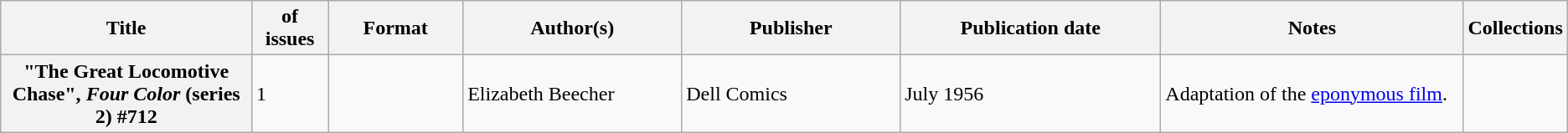<table class="wikitable">
<tr>
<th>Title</th>
<th style="width:40pt"> of issues</th>
<th style="width:75pt">Format</th>
<th style="width:125pt">Author(s)</th>
<th style="width:125pt">Publisher</th>
<th style="width:150pt">Publication date</th>
<th style="width:175pt">Notes</th>
<th>Collections</th>
</tr>
<tr>
<th>"The Great Locomotive Chase", <em>Four Color</em> (series 2) #712</th>
<td>1</td>
<td></td>
<td>Elizabeth Beecher</td>
<td>Dell Comics</td>
<td>July 1956</td>
<td>Adaptation of the <a href='#'>eponymous film</a>.</td>
<td></td>
</tr>
</table>
